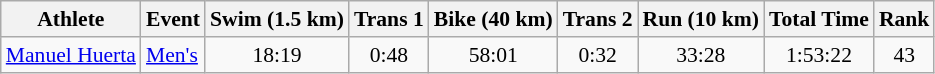<table class="wikitable" style="font-size:90%">
<tr>
<th>Athlete</th>
<th>Event</th>
<th>Swim (1.5 km)</th>
<th>Trans 1</th>
<th>Bike (40 km)</th>
<th>Trans 2</th>
<th>Run (10 km)</th>
<th>Total Time</th>
<th>Rank</th>
</tr>
<tr align=center>
<td align=left><a href='#'>Manuel Huerta</a></td>
<td align=left><a href='#'>Men's</a></td>
<td>18:19</td>
<td>0:48</td>
<td>58:01</td>
<td>0:32</td>
<td>33:28</td>
<td>1:53:22</td>
<td>43</td>
</tr>
</table>
